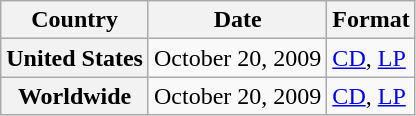<table class="wikitable plainrowheaders">
<tr>
<th scope="col">Country</th>
<th scope="col">Date</th>
<th scope="col">Format</th>
</tr>
<tr>
<th scope="row">United States</th>
<td>October 20, 2009</td>
<td><a href='#'>CD</a>, <a href='#'>LP</a></td>
</tr>
<tr>
<th scope="row">Worldwide</th>
<td>October 20, 2009</td>
<td><a href='#'>CD</a>, <a href='#'>LP</a></td>
</tr>
</table>
